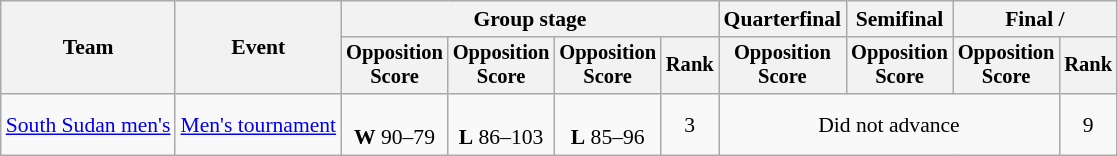<table class="wikitable" style="font-size:90%;text-align:center">
<tr>
<th rowspan="2">Team</th>
<th rowspan="2">Event</th>
<th colspan="4">Group stage</th>
<th>Quarterfinal</th>
<th>Semifinal</th>
<th colspan="2">Final / </th>
</tr>
<tr style="font-size:95%">
<th>Opposition<br>Score</th>
<th>Opposition<br>Score</th>
<th>Opposition<br>Score</th>
<th>Rank</th>
<th>Opposition<br>Score</th>
<th>Opposition<br>Score</th>
<th>Opposition<br>Score</th>
<th>Rank</th>
</tr>
<tr>
<td align="left"><a href='#'>South Sudan men's</a></td>
<td align="left"><a href='#'>Men's tournament</a></td>
<td><br><strong>W</strong> 90–79</td>
<td><br><strong>L</strong> 86–103</td>
<td><br><strong>L</strong> 85–96</td>
<td>3</td>
<td colspan="3">Did not advance</td>
<td>9</td>
</tr>
</table>
